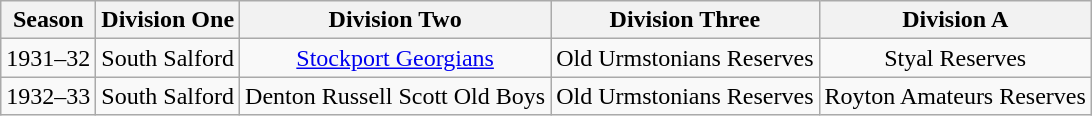<table class="wikitable" style="text-align: center">
<tr>
<th>Season</th>
<th>Division One</th>
<th>Division Two</th>
<th>Division Three</th>
<th>Division A</th>
</tr>
<tr>
<td>1931–32</td>
<td>South Salford</td>
<td><a href='#'>Stockport Georgians</a></td>
<td>Old Urmstonians Reserves</td>
<td>Styal Reserves</td>
</tr>
<tr>
<td>1932–33</td>
<td>South Salford</td>
<td>Denton Russell Scott Old Boys</td>
<td>Old Urmstonians Reserves</td>
<td>Royton Amateurs Reserves</td>
</tr>
</table>
